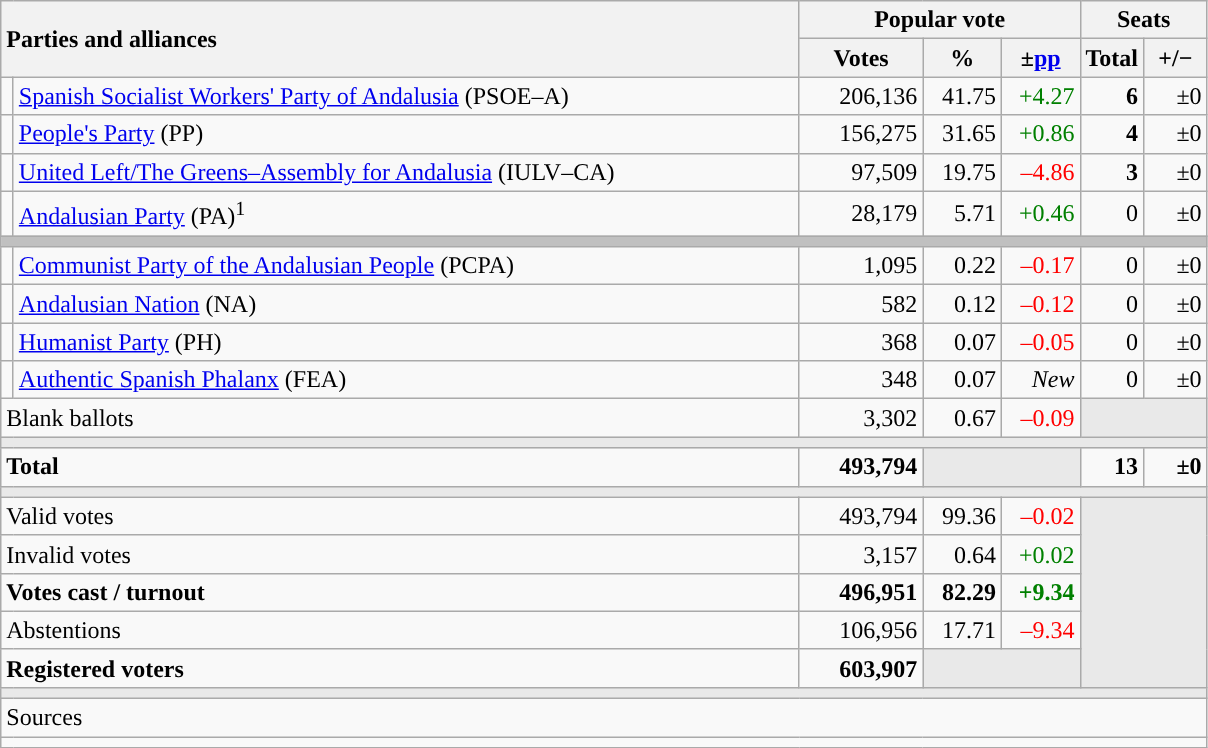<table class="wikitable" style="text-align:right;">
<tr>
<th style="text-align:left;" rowspan="2" colspan="2" width="525">Parties and alliances</th>
<th colspan="3">Popular vote</th>
<th colspan="2">Seats</th>
</tr>
<tr>
<th width="75">Votes</th>
<th width="45">%</th>
<th width="45">±<a href='#'>pp</a></th>
<th width="35">Total</th>
<th width="35">+/−</th>
</tr>
<tr>
<td width="1" style="color:inherit;background:"></td>
<td align="left"><a href='#'>Spanish Socialist Workers' Party of Andalusia</a> (PSOE–A)</td>
<td>206,136</td>
<td>41.75</td>
<td style="color:green;">+4.27</td>
<td><strong>6</strong></td>
<td>±0</td>
</tr>
<tr>
<td style="color:inherit;background:"></td>
<td align="left"><a href='#'>People's Party</a> (PP)</td>
<td>156,275</td>
<td>31.65</td>
<td style="color:green;">+0.86</td>
<td><strong>4</strong></td>
<td>±0</td>
</tr>
<tr>
<td style="color:inherit;background:"></td>
<td align="left"><a href='#'>United Left/The Greens–Assembly for Andalusia</a> (IULV–CA)</td>
<td>97,509</td>
<td>19.75</td>
<td style="color:red;">–4.86</td>
<td><strong>3</strong></td>
<td>±0</td>
</tr>
<tr>
<td style="color:inherit;background:"></td>
<td align="left"><a href='#'>Andalusian Party</a> (PA)<sup>1</sup></td>
<td>28,179</td>
<td>5.71</td>
<td style="color:green;">+0.46</td>
<td>0</td>
<td>±0</td>
</tr>
<tr>
<td colspan="7" bgcolor="#C0C0C0"></td>
</tr>
<tr>
<td style="color:inherit;background:"></td>
<td align="left"><a href='#'>Communist Party of the Andalusian People</a> (PCPA)</td>
<td>1,095</td>
<td>0.22</td>
<td style="color:red;">–0.17</td>
<td>0</td>
<td>±0</td>
</tr>
<tr>
<td style="color:inherit;background:"></td>
<td align="left"><a href='#'>Andalusian Nation</a> (NA)</td>
<td>582</td>
<td>0.12</td>
<td style="color:red;">–0.12</td>
<td>0</td>
<td>±0</td>
</tr>
<tr>
<td style="color:inherit;background:"></td>
<td align="left"><a href='#'>Humanist Party</a> (PH)</td>
<td>368</td>
<td>0.07</td>
<td style="color:red;">–0.05</td>
<td>0</td>
<td>±0</td>
</tr>
<tr>
<td style="color:inherit;background:"></td>
<td align="left"><a href='#'>Authentic Spanish Phalanx</a> (FEA)</td>
<td>348</td>
<td>0.07</td>
<td><em>New</em></td>
<td>0</td>
<td>±0</td>
</tr>
<tr>
<td align="left" colspan="2">Blank ballots</td>
<td>3,302</td>
<td>0.67</td>
<td style="color:red;">–0.09</td>
<td bgcolor="#E9E9E9" colspan="2"></td>
</tr>
<tr>
<td colspan="7" bgcolor="#E9E9E9"></td>
</tr>
<tr style="font-weight:bold;">
<td align="left" colspan="2">Total</td>
<td>493,794</td>
<td bgcolor="#E9E9E9" colspan="2"></td>
<td>13</td>
<td>±0</td>
</tr>
<tr>
<td colspan="7" bgcolor="#E9E9E9"></td>
</tr>
<tr>
<td align="left" colspan="2">Valid votes</td>
<td>493,794</td>
<td>99.36</td>
<td style="color:red;">–0.02</td>
<td bgcolor="#E9E9E9" colspan="2" rowspan="5"></td>
</tr>
<tr>
<td align="left" colspan="2">Invalid votes</td>
<td>3,157</td>
<td>0.64</td>
<td style="color:green;">+0.02</td>
</tr>
<tr style="font-weight:bold;">
<td align="left" colspan="2">Votes cast / turnout</td>
<td>496,951</td>
<td>82.29</td>
<td style="color:green;">+9.34</td>
</tr>
<tr>
<td align="left" colspan="2">Abstentions</td>
<td>106,956</td>
<td>17.71</td>
<td style="color:red;">–9.34</td>
</tr>
<tr style="font-weight:bold;">
<td align="left" colspan="2">Registered voters</td>
<td>603,907</td>
<td bgcolor="#E9E9E9" colspan="2"></td>
</tr>
<tr>
<td colspan="7" bgcolor="#E9E9E9"></td>
</tr>
<tr>
<td align="left" colspan="7">Sources</td>
</tr>
<tr>
<td colspan="7" style="text-align:left; max-width:790px;"></td>
</tr>
</table>
